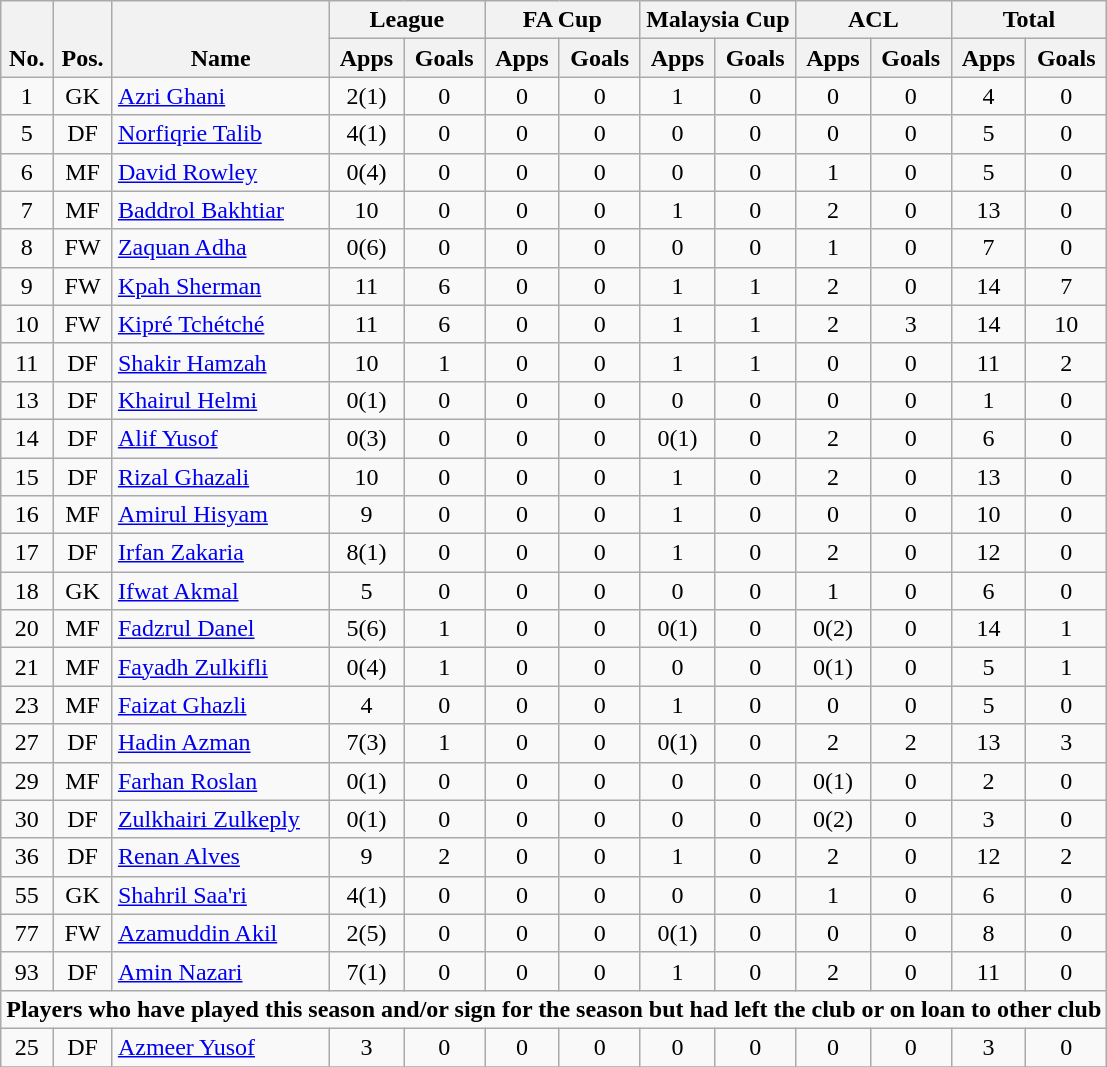<table class="wikitable" style="text-align:center">
<tr>
<th rowspan="2" valign="bottom">No.</th>
<th rowspan="2" valign="bottom">Pos.</th>
<th rowspan="2" valign="bottom">Name</th>
<th colspan="2" width="85">League</th>
<th colspan="2" width="85">FA Cup</th>
<th colspan="2" width="85">Malaysia Cup</th>
<th colspan="2" width="85">ACL</th>
<th colspan="2" width="85">Total</th>
</tr>
<tr>
<th>Apps</th>
<th>Goals</th>
<th>Apps</th>
<th>Goals</th>
<th>Apps</th>
<th>Goals</th>
<th>Apps</th>
<th>Goals</th>
<th>Apps</th>
<th>Goals</th>
</tr>
<tr>
<td>1</td>
<td>GK</td>
<td align="left"> <a href='#'>Azri Ghani</a></td>
<td>2(1)</td>
<td>0</td>
<td>0</td>
<td>0</td>
<td>1</td>
<td>0</td>
<td>0</td>
<td>0</td>
<td>4</td>
<td>0</td>
</tr>
<tr>
<td>5</td>
<td>DF</td>
<td align="left"> <a href='#'>Norfiqrie Talib</a></td>
<td>4(1)</td>
<td>0</td>
<td>0</td>
<td>0</td>
<td>0</td>
<td>0</td>
<td>0</td>
<td>0</td>
<td>5</td>
<td>0</td>
</tr>
<tr>
<td>6</td>
<td>MF</td>
<td align="left"> <a href='#'>David Rowley</a></td>
<td>0(4)</td>
<td>0</td>
<td>0</td>
<td>0</td>
<td>0</td>
<td>0</td>
<td>1</td>
<td>0</td>
<td>5</td>
<td>0</td>
</tr>
<tr>
<td>7</td>
<td>MF</td>
<td align="left"> <a href='#'>Baddrol Bakhtiar</a></td>
<td>10</td>
<td>0</td>
<td>0</td>
<td>0</td>
<td>1</td>
<td>0</td>
<td>2</td>
<td>0</td>
<td>13</td>
<td>0</td>
</tr>
<tr>
<td>8</td>
<td>FW</td>
<td align="left"> <a href='#'>Zaquan Adha</a></td>
<td>0(6)</td>
<td>0</td>
<td>0</td>
<td>0</td>
<td>0</td>
<td>0</td>
<td>1</td>
<td>0</td>
<td>7</td>
<td>0</td>
</tr>
<tr>
<td>9</td>
<td>FW</td>
<td align="left"> <a href='#'>Kpah Sherman</a></td>
<td>11</td>
<td>6</td>
<td>0</td>
<td>0</td>
<td>1</td>
<td>1</td>
<td>2</td>
<td>0</td>
<td>14</td>
<td>7</td>
</tr>
<tr>
<td>10</td>
<td>FW</td>
<td align="left"> <a href='#'>Kipré Tchétché</a></td>
<td>11</td>
<td>6</td>
<td>0</td>
<td>0</td>
<td>1</td>
<td>1</td>
<td>2</td>
<td>3</td>
<td>14</td>
<td>10</td>
</tr>
<tr>
<td>11</td>
<td>DF</td>
<td align="left"> <a href='#'>Shakir Hamzah</a></td>
<td>10</td>
<td>1</td>
<td>0</td>
<td>0</td>
<td>1</td>
<td>1</td>
<td>0</td>
<td>0</td>
<td>11</td>
<td>2</td>
</tr>
<tr>
<td>13</td>
<td>DF</td>
<td align="left"> <a href='#'>Khairul Helmi</a></td>
<td>0(1)</td>
<td>0</td>
<td>0</td>
<td>0</td>
<td>0</td>
<td>0</td>
<td>0</td>
<td>0</td>
<td>1</td>
<td>0</td>
</tr>
<tr>
<td>14</td>
<td>DF</td>
<td align="left"> <a href='#'>Alif Yusof</a></td>
<td>0(3)</td>
<td>0</td>
<td>0</td>
<td>0</td>
<td>0(1)</td>
<td>0</td>
<td>2</td>
<td>0</td>
<td>6</td>
<td>0</td>
</tr>
<tr>
<td>15</td>
<td>DF</td>
<td align="left"> <a href='#'>Rizal Ghazali</a></td>
<td>10</td>
<td>0</td>
<td>0</td>
<td>0</td>
<td>1</td>
<td>0</td>
<td>2</td>
<td>0</td>
<td>13</td>
<td>0</td>
</tr>
<tr>
<td>16</td>
<td>MF</td>
<td align="left"> <a href='#'>Amirul Hisyam</a></td>
<td>9</td>
<td>0</td>
<td>0</td>
<td>0</td>
<td>1</td>
<td>0</td>
<td>0</td>
<td>0</td>
<td>10</td>
<td>0</td>
</tr>
<tr>
<td>17</td>
<td>DF</td>
<td align="left"> <a href='#'>Irfan Zakaria</a></td>
<td>8(1)</td>
<td>0</td>
<td>0</td>
<td>0</td>
<td>1</td>
<td>0</td>
<td>2</td>
<td>0</td>
<td>12</td>
<td>0</td>
</tr>
<tr>
<td>18</td>
<td>GK</td>
<td align="left"> <a href='#'>Ifwat Akmal</a></td>
<td>5</td>
<td>0</td>
<td>0</td>
<td>0</td>
<td>0</td>
<td>0</td>
<td>1</td>
<td>0</td>
<td>6</td>
<td>0</td>
</tr>
<tr>
<td>20</td>
<td>MF</td>
<td align="left"> <a href='#'>Fadzrul Danel</a></td>
<td>5(6)</td>
<td>1</td>
<td>0</td>
<td>0</td>
<td>0(1)</td>
<td>0</td>
<td>0(2)</td>
<td>0</td>
<td>14</td>
<td>1</td>
</tr>
<tr>
<td>21</td>
<td>MF</td>
<td align="left"> <a href='#'>Fayadh Zulkifli</a></td>
<td>0(4)</td>
<td>1</td>
<td>0</td>
<td>0</td>
<td>0</td>
<td>0</td>
<td>0(1)</td>
<td>0</td>
<td>5</td>
<td>1</td>
</tr>
<tr>
<td>23</td>
<td>MF</td>
<td align="left"> <a href='#'>Faizat Ghazli</a></td>
<td>4</td>
<td>0</td>
<td>0</td>
<td>0</td>
<td>1</td>
<td>0</td>
<td>0</td>
<td>0</td>
<td>5</td>
<td>0</td>
</tr>
<tr>
<td>27</td>
<td>DF</td>
<td align="left"> <a href='#'>Hadin Azman</a></td>
<td>7(3)</td>
<td>1</td>
<td>0</td>
<td>0</td>
<td>0(1)</td>
<td>0</td>
<td>2</td>
<td>2</td>
<td>13</td>
<td>3</td>
</tr>
<tr>
<td>29</td>
<td>MF</td>
<td align="left"> <a href='#'>Farhan Roslan</a></td>
<td>0(1)</td>
<td>0</td>
<td>0</td>
<td>0</td>
<td>0</td>
<td>0</td>
<td>0(1)</td>
<td>0</td>
<td>2</td>
<td>0</td>
</tr>
<tr>
<td>30</td>
<td>DF</td>
<td align="left"> <a href='#'>Zulkhairi Zulkeply</a></td>
<td>0(1)</td>
<td>0</td>
<td>0</td>
<td>0</td>
<td>0</td>
<td>0</td>
<td>0(2)</td>
<td>0</td>
<td>3</td>
<td>0</td>
</tr>
<tr>
<td>36</td>
<td>DF</td>
<td align="left"> <a href='#'>Renan Alves</a></td>
<td>9</td>
<td>2</td>
<td>0</td>
<td>0</td>
<td>1</td>
<td>0</td>
<td>2</td>
<td>0</td>
<td>12</td>
<td>2</td>
</tr>
<tr>
<td>55</td>
<td>GK</td>
<td align="left"> <a href='#'>Shahril Saa'ri</a></td>
<td>4(1)</td>
<td>0</td>
<td>0</td>
<td>0</td>
<td>0</td>
<td>0</td>
<td>1</td>
<td>0</td>
<td>6</td>
<td>0</td>
</tr>
<tr>
<td>77</td>
<td>FW</td>
<td align="left"> <a href='#'>Azamuddin Akil</a></td>
<td>2(5)</td>
<td>0</td>
<td>0</td>
<td>0</td>
<td>0(1)</td>
<td>0</td>
<td>0</td>
<td>0</td>
<td>8</td>
<td>0</td>
</tr>
<tr>
<td>93</td>
<td>DF</td>
<td align="left"> <a href='#'>Amin Nazari</a></td>
<td>7(1)</td>
<td>0</td>
<td>0</td>
<td>0</td>
<td>1</td>
<td>0</td>
<td>2</td>
<td>0</td>
<td>11</td>
<td>0</td>
</tr>
<tr>
<td colspan="15"><strong>Players who have played this season and/or sign for the season but had left the club or on loan to other club</strong></td>
</tr>
<tr>
<td>25</td>
<td>DF</td>
<td align="left"> <a href='#'>Azmeer Yusof</a></td>
<td>3</td>
<td>0</td>
<td>0</td>
<td>0</td>
<td>0</td>
<td>0</td>
<td>0</td>
<td>0</td>
<td>3</td>
<td>0</td>
</tr>
<tr>
</tr>
</table>
